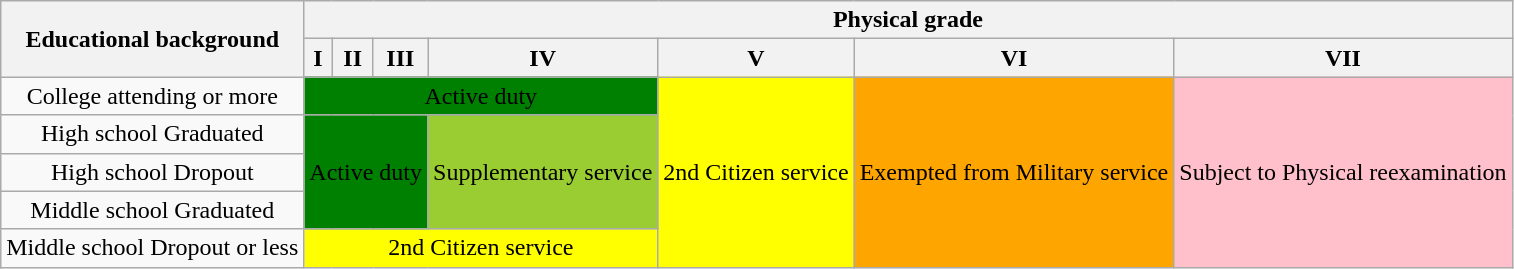<table class="wikitable">
<tr>
<th rowspan="2">Educational background</th>
<th colspan="7">Physical grade</th>
</tr>
<tr>
<th>I</th>
<th>II</th>
<th>III</th>
<th>IV</th>
<th>V</th>
<th>VI</th>
<th>VII</th>
</tr>
<tr>
<td div style="text-align:center">College attending or more</td>
<td colspan="4" div style="background:green; text-align:center;">Active duty</td>
<td rowspan="5" div style="background:yellow; text-align:center;">2nd Citizen service</td>
<td rowspan="5" div style="background:orange; text-align:center;">Exempted from Military service</td>
<td rowspan="5" div style="background:pink; text-align:center;">Subject to Physical reexamination</td>
</tr>
<tr>
<td div style="text-align:center">High school Graduated</td>
<td colspan="3" rowspan="3" div style="background:green; text-align:center;">Active duty</td>
<td rowspan="3" div style="background:yellowgreen; text-align:center;">Supplementary service</td>
</tr>
<tr>
<td div style="text-align:center">High school Dropout</td>
</tr>
<tr>
<td div style="text-align:center">Middle school Graduated</td>
</tr>
<tr>
<td div style="text-align:center">Middle school Dropout or less</td>
<td colspan="4" div style="background:yellow; text-align:center;">2nd Citizen service</td>
</tr>
</table>
